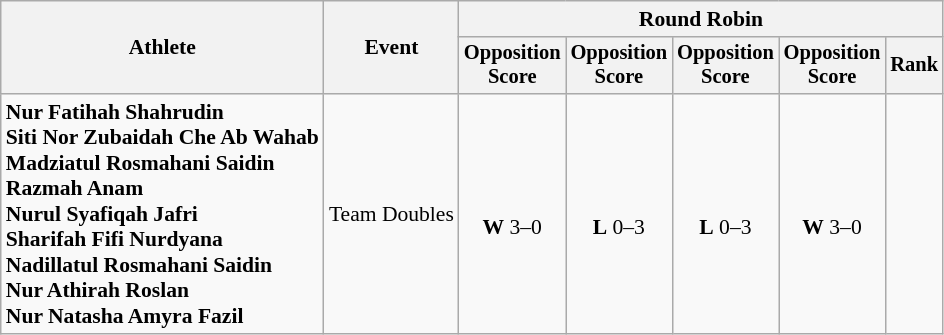<table class="wikitable" style="font-size:90%">
<tr>
<th rowspan="2">Athlete</th>
<th rowspan="2">Event</th>
<th colspan="5">Round Robin</th>
</tr>
<tr style="font-size:95%">
<th>Opposition<br>Score</th>
<th>Opposition<br>Score</th>
<th>Opposition<br>Score</th>
<th>Opposition<br>Score</th>
<th>Rank</th>
</tr>
<tr align="center">
<td align="left"><strong>Nur Fatihah Shahrudin<br>Siti Nor Zubaidah Che Ab Wahab<br>Madziatul Rosmahani Saidin<br>Razmah Anam<br>Nurul Syafiqah Jafri<br>Sharifah Fifi Nurdyana<br>Nadillatul Rosmahani Saidin<br>Nur Athirah Roslan<br>Nur Natasha Amyra Fazil</strong></td>
<td align="left">Team Doubles</td>
<td><br><strong>W</strong> 3–0</td>
<td><br><strong>L</strong> 0–3</td>
<td><br><strong>L</strong> 0–3</td>
<td><br><strong>W</strong> 3–0</td>
<td></td>
</tr>
</table>
